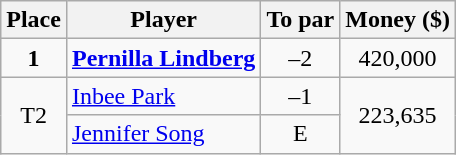<table class=wikitable style="text-align:center">
<tr>
<th>Place</th>
<th>Player</th>
<th>To par</th>
<th>Money ($)</th>
</tr>
<tr>
<td><strong>1</strong></td>
<td align=left> <strong><a href='#'>Pernilla Lindberg</a></strong></td>
<td>–2</td>
<td>420,000</td>
</tr>
<tr>
<td rowspan=2>T2</td>
<td align=left> <a href='#'>Inbee Park</a></td>
<td>–1</td>
<td rowspan=2>223,635</td>
</tr>
<tr>
<td align=left> <a href='#'>Jennifer Song</a></td>
<td>E</td>
</tr>
</table>
